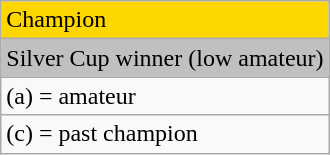<table class="wikitable">
<tr style="background:gold">
<td>Champion</td>
</tr>
<tr style="background:silver">
<td>Silver Cup winner (low amateur)</td>
</tr>
<tr>
<td>(a) = amateur</td>
</tr>
<tr>
<td>(c) = past champion</td>
</tr>
</table>
